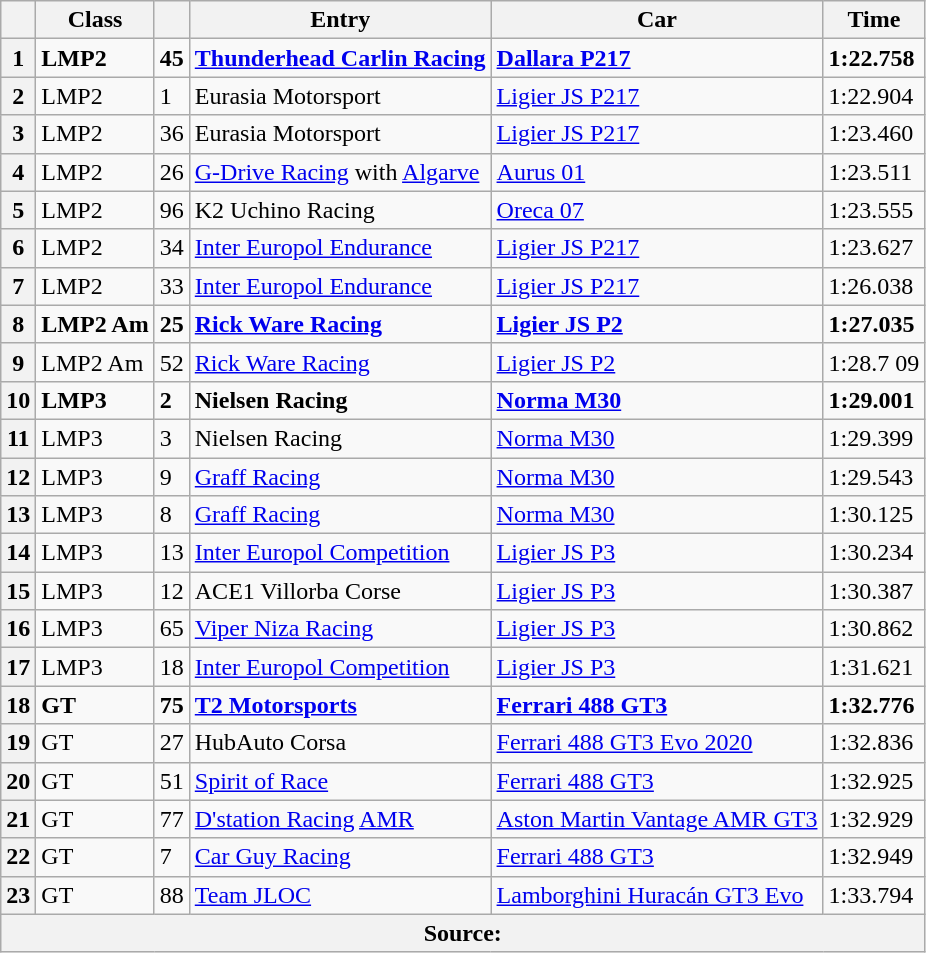<table class="wikitable">
<tr>
<th></th>
<th>Class</th>
<th></th>
<th>Entry</th>
<th>Car</th>
<th>Time</th>
</tr>
<tr>
<th>1</th>
<td><strong>LMP2</strong></td>
<td><strong>45</strong></td>
<td><strong> <a href='#'>Thunderhead Carlin Racing</a></strong></td>
<td><strong><a href='#'>Dallara P217</a></strong></td>
<td><strong>1:22.758</strong></td>
</tr>
<tr>
<th>2</th>
<td>LMP2</td>
<td>1</td>
<td> Eurasia Motorsport</td>
<td><a href='#'>Ligier JS P217</a></td>
<td>1:22.904</td>
</tr>
<tr>
<th>3</th>
<td>LMP2</td>
<td>36</td>
<td> Eurasia Motorsport</td>
<td><a href='#'>Ligier JS P217</a></td>
<td>1:23.460</td>
</tr>
<tr>
<th>4</th>
<td>LMP2</td>
<td>26</td>
<td> <a href='#'>G-Drive Racing</a> with <a href='#'>Algarve</a></td>
<td><a href='#'>Aurus 01</a></td>
<td>1:23.511</td>
</tr>
<tr>
<th>5</th>
<td>LMP2</td>
<td>96</td>
<td> K2 Uchino Racing</td>
<td><a href='#'>Oreca 07</a></td>
<td>1:23.555</td>
</tr>
<tr>
<th>6</th>
<td>LMP2</td>
<td>34</td>
<td> <a href='#'>Inter Europol Endurance</a></td>
<td><a href='#'>Ligier JS P217</a></td>
<td>1:23.627</td>
</tr>
<tr>
<th>7</th>
<td>LMP2</td>
<td>33</td>
<td> <a href='#'>Inter Europol Endurance</a></td>
<td><a href='#'>Ligier JS P217</a></td>
<td>1:26.038</td>
</tr>
<tr>
<th>8</th>
<td><strong>LMP2 Am</strong></td>
<td><strong>25</strong></td>
<td><strong> <a href='#'>Rick Ware Racing</a></strong></td>
<td><strong><a href='#'>Ligier JS P2</a></strong></td>
<td><strong>1:27.035</strong></td>
</tr>
<tr>
<th>9</th>
<td>LMP2 Am</td>
<td>52</td>
<td> <a href='#'>Rick Ware Racing</a></td>
<td><a href='#'>Ligier JS P2</a></td>
<td>1:28.7 09</td>
</tr>
<tr>
<th>10</th>
<td><strong>LMP3</strong></td>
<td><strong>2</strong></td>
<td><strong> Nielsen Racing</strong></td>
<td><strong><a href='#'>Norma M30</a></strong></td>
<td><strong>1:29.001</strong></td>
</tr>
<tr>
<th>11</th>
<td>LMP3</td>
<td>3</td>
<td> Nielsen Racing</td>
<td><a href='#'>Norma M30</a></td>
<td>1:29.399</td>
</tr>
<tr>
<th>12</th>
<td>LMP3</td>
<td>9</td>
<td> <a href='#'>Graff Racing</a></td>
<td><a href='#'>Norma M30</a></td>
<td>1:29.543</td>
</tr>
<tr>
<th>13</th>
<td>LMP3</td>
<td>8</td>
<td> <a href='#'>Graff Racing</a></td>
<td><a href='#'>Norma M30</a></td>
<td>1:30.125</td>
</tr>
<tr>
<th>14</th>
<td>LMP3</td>
<td>13</td>
<td> <a href='#'>Inter Europol Competition</a></td>
<td><a href='#'>Ligier JS P3</a></td>
<td>1:30.234</td>
</tr>
<tr>
<th>15</th>
<td>LMP3</td>
<td>12</td>
<td> ACE1 Villorba Corse</td>
<td><a href='#'>Ligier JS P3</a></td>
<td>1:30.387</td>
</tr>
<tr>
<th>16</th>
<td>LMP3</td>
<td>65</td>
<td> <a href='#'>Viper Niza Racing</a></td>
<td><a href='#'>Ligier JS P3</a></td>
<td>1:30.862</td>
</tr>
<tr>
<th>17</th>
<td>LMP3</td>
<td>18</td>
<td> <a href='#'>Inter Europol Competition</a></td>
<td><a href='#'>Ligier JS P3</a></td>
<td>1:31.621</td>
</tr>
<tr>
<th>18</th>
<td><strong>GT</strong></td>
<td><strong>75</strong></td>
<td><strong> <a href='#'>T2 Motorsports</a></strong></td>
<td><a href='#'><strong>Ferrari 488 GT3</strong></a></td>
<td><strong>1:32.776</strong></td>
</tr>
<tr>
<th>19</th>
<td>GT</td>
<td>27</td>
<td> HubAuto Corsa</td>
<td><a href='#'>Ferrari 488 GT3 Evo 2020</a></td>
<td>1:32.836</td>
</tr>
<tr>
<th>20</th>
<td>GT</td>
<td>51</td>
<td> <a href='#'>Spirit of Race</a></td>
<td><a href='#'>Ferrari 488 GT3</a></td>
<td>1:32.925</td>
</tr>
<tr>
<th>21</th>
<td>GT</td>
<td>77</td>
<td> <a href='#'>D'station Racing</a> <a href='#'>AMR</a></td>
<td><a href='#'>Aston Martin Vantage AMR GT3</a></td>
<td>1:32.929</td>
</tr>
<tr>
<th>22</th>
<td>GT</td>
<td>7</td>
<td> <a href='#'>Car Guy Racing</a></td>
<td><a href='#'>Ferrari 488 GT3</a></td>
<td>1:32.949</td>
</tr>
<tr>
<th>23</th>
<td>GT</td>
<td>88</td>
<td> <a href='#'>Team JLOC</a></td>
<td><a href='#'>Lamborghini Huracán GT3 Evo</a></td>
<td>1:33.794</td>
</tr>
<tr>
<th colspan="6">Source:</th>
</tr>
</table>
